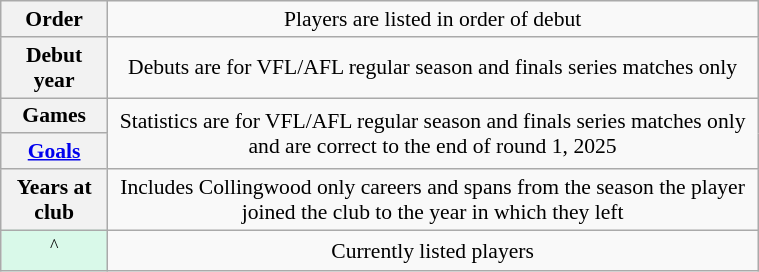<table class="wikitable plainrowheaders"  style="font-size:90%; text-align:center; width:40%;">
<tr>
<th scope="row" style="text-align:center;">Order</th>
<td>Players are listed in order of debut</td>
</tr>
<tr>
<th scope="row" style="text-align:center;">Debut year</th>
<td>Debuts are for VFL/AFL regular season and finals series matches only</td>
</tr>
<tr>
<th scope="row" style="text-align:center;">Games</th>
<td rowspan="2">Statistics are for VFL/AFL regular season and finals series matches only and are correct to the end of round 1, 2025</td>
</tr>
<tr>
<th scope="row" style="text-align:center;"><a href='#'>Goals</a></th>
</tr>
<tr>
<th scope="row" style="text-align:center;">Years at club</th>
<td>Includes Collingwood only careers and spans from the season the player joined the club to the year in which they left</td>
</tr>
<tr>
<td scope="row" style="text-align:center; background:#D9F9E9;"><sup>^</sup></td>
<td>Currently listed players</td>
</tr>
</table>
